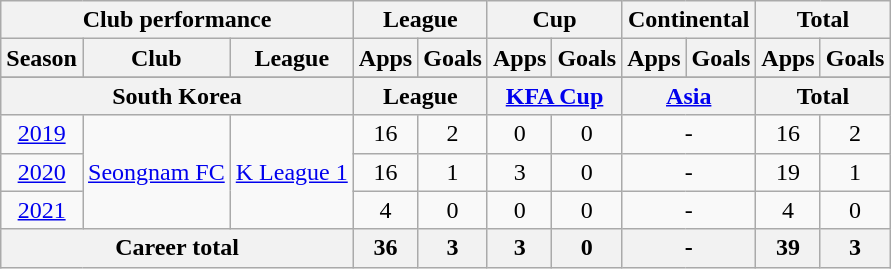<table class="wikitable" style="text-align:center">
<tr>
<th colspan=3>Club performance</th>
<th colspan=2>League</th>
<th colspan=2>Cup</th>
<th colspan=2>Continental</th>
<th colspan=2>Total</th>
</tr>
<tr>
<th>Season</th>
<th>Club</th>
<th>League</th>
<th>Apps</th>
<th>Goals</th>
<th>Apps</th>
<th>Goals</th>
<th>Apps</th>
<th>Goals</th>
<th>Apps</th>
<th>Goals</th>
</tr>
<tr>
</tr>
<tr>
<th colspan=3>South Korea</th>
<th colspan=2>League</th>
<th colspan=2><a href='#'>KFA Cup</a></th>
<th colspan=2><a href='#'>Asia</a></th>
<th colspan=2>Total</th>
</tr>
<tr>
<td><a href='#'>2019</a></td>
<td rowspan="3"><a href='#'>Seongnam FC</a></td>
<td rowspan="3"><a href='#'>K League 1</a></td>
<td>16</td>
<td>2</td>
<td>0</td>
<td>0</td>
<td colspan="2">-</td>
<td>16</td>
<td>2</td>
</tr>
<tr>
<td><a href='#'>2020</a></td>
<td>16</td>
<td>1</td>
<td>3</td>
<td>0</td>
<td colspan="2">-</td>
<td>19</td>
<td>1</td>
</tr>
<tr>
<td><a href='#'>2021</a></td>
<td>4</td>
<td>0</td>
<td>0</td>
<td>0</td>
<td colspan="2">-</td>
<td>4</td>
<td>0</td>
</tr>
<tr>
<th colspan=3>Career total</th>
<th>36</th>
<th>3</th>
<th>3</th>
<th>0</th>
<th colspan="2">-</th>
<th>39</th>
<th>3</th>
</tr>
</table>
